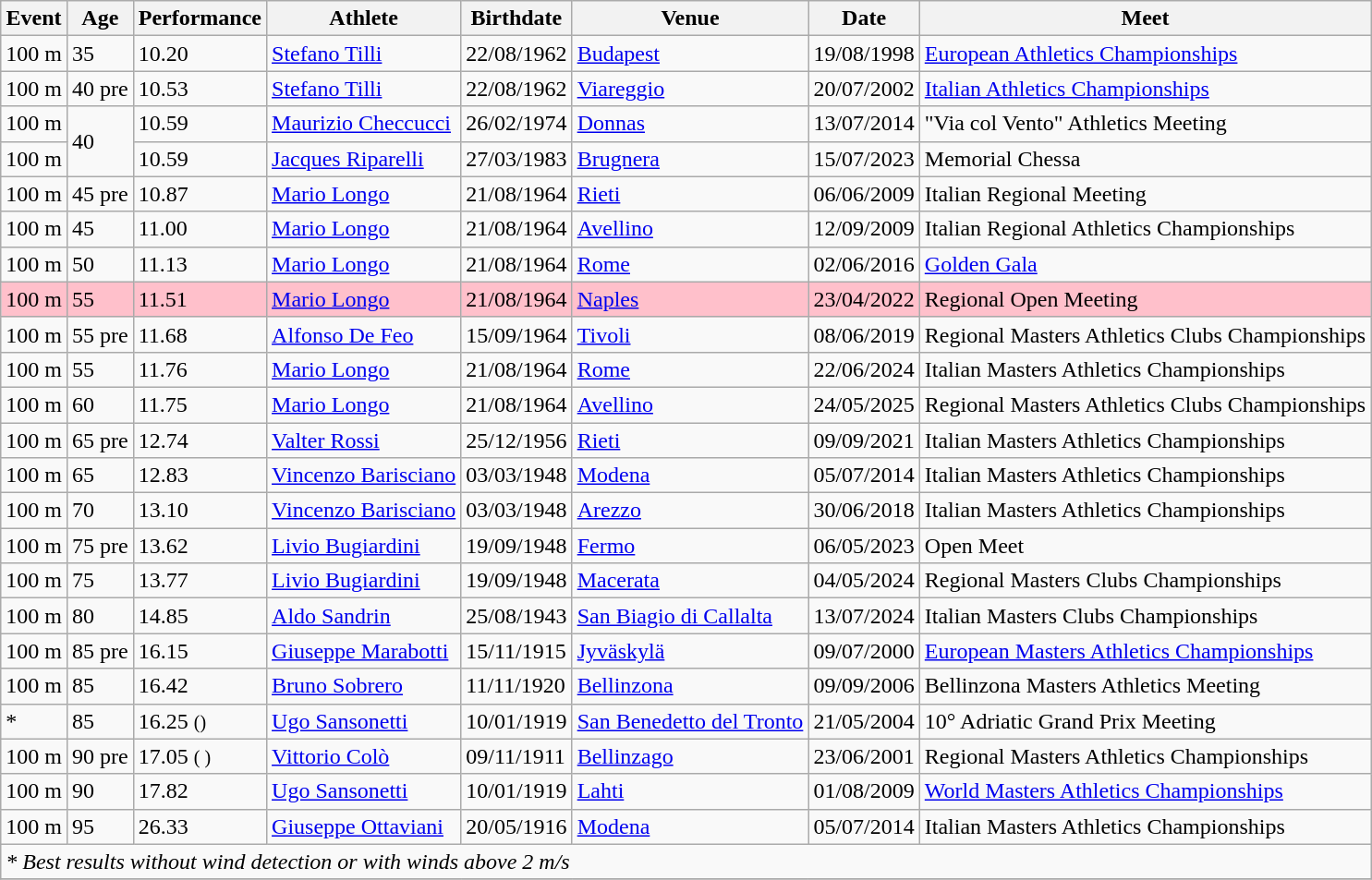<table class="wikitable" width= style="font-size:90%; text-align:center">
<tr>
<th>Event</th>
<th>Age</th>
<th>Performance</th>
<th>Athlete</th>
<th>Birthdate</th>
<th>Venue</th>
<th>Date</th>
<th>Meet</th>
</tr>
<tr>
<td>100 m</td>
<td>35</td>
<td>10.20 </td>
<td align=left><a href='#'>Stefano Tilli</a></td>
<td>22/08/1962</td>
<td align=left><a href='#'>Budapest</a></td>
<td>19/08/1998</td>
<td align=left><a href='#'>European Athletics Championships</a></td>
</tr>
<tr>
<td>100 m</td>
<td>40 pre</td>
<td>10.53 </td>
<td align=left><a href='#'>Stefano Tilli</a></td>
<td>22/08/1962</td>
<td align=left><a href='#'>Viareggio</a></td>
<td>20/07/2002</td>
<td align=left><a href='#'>Italian Athletics Championships</a></td>
</tr>
<tr>
<td>100 m</td>
<td rowspan=2>40</td>
<td>10.59 </td>
<td align=left><a href='#'>Maurizio Checcucci</a></td>
<td>26/02/1974</td>
<td align=left><a href='#'>Donnas</a></td>
<td>13/07/2014</td>
<td align=left>"Via col Vento" Athletics Meeting</td>
</tr>
<tr>
<td>100 m</td>
<td>10.59 </td>
<td align=left><a href='#'>Jacques Riparelli</a></td>
<td>27/03/1983</td>
<td align=left><a href='#'>Brugnera</a></td>
<td>15/07/2023</td>
<td align=left>Memorial Chessa</td>
</tr>
<tr>
<td>100 m</td>
<td>45 pre</td>
<td>10.87 </td>
<td align=left><a href='#'>Mario Longo</a></td>
<td>21/08/1964</td>
<td align=left><a href='#'>Rieti</a></td>
<td>06/06/2009</td>
<td align=left>Italian Regional Meeting</td>
</tr>
<tr>
<td>100 m</td>
<td>45</td>
<td>11.00 </td>
<td align=left><a href='#'>Mario Longo</a></td>
<td>21/08/1964</td>
<td align=left><a href='#'>Avellino</a></td>
<td>12/09/2009</td>
<td align=left>Italian Regional Athletics Championships</td>
</tr>
<tr>
<td>100 m</td>
<td>50</td>
<td>11.13 </td>
<td align=left><a href='#'>Mario Longo</a></td>
<td>21/08/1964</td>
<td align=left><a href='#'>Rome</a></td>
<td>02/06/2016</td>
<td align=left><a href='#'>Golden Gala</a></td>
</tr>
<tr style="background:pink;">
<td>100 m</td>
<td>55</td>
<td>11.51 </td>
<td align=left><a href='#'>Mario Longo</a></td>
<td>21/08/1964</td>
<td align=left><a href='#'>Naples</a></td>
<td>23/04/2022</td>
<td align=left>Regional Open Meeting</td>
</tr>
<tr>
<td>100 m</td>
<td>55 pre</td>
<td>11.68 </td>
<td align=left><a href='#'>Alfonso De Feo</a></td>
<td>15/09/1964</td>
<td align=left><a href='#'>Tivoli</a></td>
<td>08/06/2019</td>
<td align=left>Regional Masters Athletics Clubs Championships</td>
</tr>
<tr>
<td>100 m</td>
<td>55</td>
<td>11.76 </td>
<td align=left><a href='#'>Mario Longo</a></td>
<td>21/08/1964</td>
<td align=left><a href='#'>Rome</a></td>
<td>22/06/2024</td>
<td align=left>Italian Masters Athletics Championships</td>
</tr>
<tr>
<td>100 m</td>
<td>60</td>
<td>11.75 </td>
<td align=left><a href='#'>Mario Longo</a></td>
<td>21/08/1964</td>
<td align=left><a href='#'>Avellino</a></td>
<td>24/05/2025</td>
<td align=left>Regional Masters Athletics Clubs Championships</td>
</tr>
<tr>
<td>100 m</td>
<td>65 pre</td>
<td>12.74 </td>
<td align=left><a href='#'>Valter Rossi</a></td>
<td>25/12/1956</td>
<td align=left><a href='#'>Rieti</a></td>
<td>09/09/2021</td>
<td align=left>Italian Masters Athletics Championships</td>
</tr>
<tr>
<td>100 m</td>
<td>65</td>
<td>12.83 </td>
<td align=left><a href='#'>Vincenzo Barisciano</a></td>
<td>03/03/1948</td>
<td align=left><a href='#'>Modena</a></td>
<td>05/07/2014</td>
<td align=left>Italian Masters Athletics Championships</td>
</tr>
<tr>
<td>100 m</td>
<td>70</td>
<td>13.10 </td>
<td align=left><a href='#'>Vincenzo Barisciano</a></td>
<td>03/03/1948</td>
<td align=left><a href='#'>Arezzo</a></td>
<td>30/06/2018</td>
<td align=left>Italian Masters Athletics Championships</td>
</tr>
<tr>
<td>100 m</td>
<td>75 pre</td>
<td>13.62 </td>
<td align=left><a href='#'>Livio Bugiardini</a></td>
<td>19/09/1948</td>
<td align=left><a href='#'>Fermo</a></td>
<td>06/05/2023</td>
<td align=left>Open Meet</td>
</tr>
<tr>
<td>100 m</td>
<td>75</td>
<td>13.77 </td>
<td align=left><a href='#'>Livio Bugiardini</a></td>
<td>19/09/1948</td>
<td align=left><a href='#'>Macerata</a></td>
<td>04/05/2024</td>
<td align=left>Regional Masters Clubs Championships</td>
</tr>
<tr>
<td>100 m</td>
<td>80</td>
<td>14.85 </td>
<td align=left><a href='#'>Aldo Sandrin</a></td>
<td>25/08/1943</td>
<td align=left><a href='#'>San Biagio di Callalta</a></td>
<td>13/07/2024</td>
<td align=left>Italian Masters Clubs Championships</td>
</tr>
<tr>
<td>100 m</td>
<td>85 pre</td>
<td>16.15 </td>
<td align=left><a href='#'>Giuseppe Marabotti</a></td>
<td>15/11/1915</td>
<td align=left><a href='#'>Jyväskylä</a></td>
<td>09/07/2000</td>
<td align=left><a href='#'>European Masters Athletics Championships</a></td>
</tr>
<tr>
<td>100 m</td>
<td>85</td>
<td>16.42 </td>
<td align=left><a href='#'>Bruno Sobrero</a></td>
<td>11/11/1920</td>
<td align=left><a href='#'>Bellinzona</a></td>
<td>09/09/2006</td>
<td align=left>Bellinzona Masters Athletics Meeting</td>
</tr>
<tr>
<td>*</td>
<td>85</td>
<td>16.25 <small>()</small></td>
<td align=left><a href='#'>Ugo Sansonetti</a></td>
<td>10/01/1919</td>
<td align=left><a href='#'>San Benedetto del Tronto</a></td>
<td>21/05/2004</td>
<td align=left>10° Adriatic Grand Prix Meeting</td>
</tr>
<tr>
<td>100 m</td>
<td>90 pre</td>
<td>17.05 <small>( )</small></td>
<td align=left><a href='#'>Vittorio Colò</a></td>
<td>09/11/1911</td>
<td align=left><a href='#'>Bellinzago</a></td>
<td>23/06/2001</td>
<td align=left>Regional Masters Athletics Championships</td>
</tr>
<tr>
<td>100 m</td>
<td>90</td>
<td>17.82 </td>
<td align=left><a href='#'>Ugo Sansonetti</a></td>
<td>10/01/1919</td>
<td align=left><a href='#'>Lahti</a></td>
<td>01/08/2009</td>
<td align=left><a href='#'>World Masters Athletics Championships</a></td>
</tr>
<tr>
<td>100 m</td>
<td>95</td>
<td>26.33 </td>
<td align=left><a href='#'>Giuseppe Ottaviani</a></td>
<td>20/05/1916</td>
<td align=left><a href='#'>Modena</a></td>
<td>05/07/2014</td>
<td align=left>Italian Masters Athletics Championships</td>
</tr>
<tr>
<td align=left colspan=8><em>* Best results without wind detection or with winds above 2 m/s</em></td>
</tr>
<tr>
</tr>
</table>
